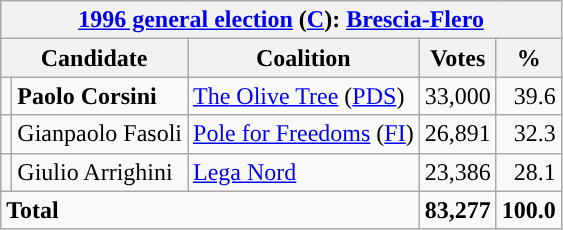<table class=wikitable style=text-align:right>
<tr>
<th colspan=5><a href='#'>1996 general election</a> (<a href='#'>C</a>): <a href='#'>Brescia-Flero</a></th>
</tr>
<tr>
<th colspan=2>Candidate</th>
<th>Coalition</th>
<th>Votes</th>
<th>%</th>
</tr>
<tr>
<td></td>
<td align=left><strong>Paolo Corsini</strong></td>
<td align=left><a href='#'>The Olive Tree</a> (<a href='#'>PDS</a>)</td>
<td>33,000</td>
<td>39.6</td>
</tr>
<tr>
<td></td>
<td align=left>Gianpaolo Fasoli</td>
<td align=left><a href='#'>Pole for Freedoms</a> (<a href='#'>FI</a>)</td>
<td>26,891</td>
<td>32.3</td>
</tr>
<tr>
<td></td>
<td align=left>Giulio Arrighini</td>
<td align=left><a href='#'>Lega Nord</a></td>
<td>23,386</td>
<td>28.1</td>
</tr>
<tr>
<td align=left colspan=3><strong>Total</strong></td>
<td><strong>83,277</strong></td>
<td><strong>100.0</strong></td>
</tr>
</table>
